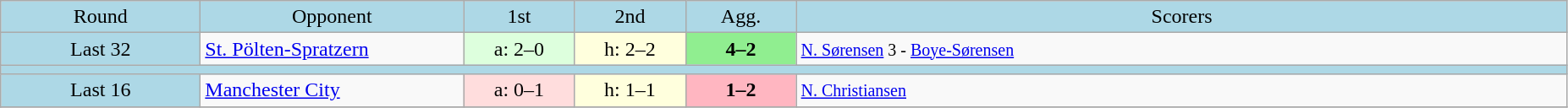<table class="wikitable" style="text-align:center">
<tr bgcolor=lightblue>
<td width=150px>Round</td>
<td width=200px>Opponent</td>
<td width=80px>1st</td>
<td width=80px>2nd</td>
<td width=80px>Agg.</td>
<td width=600px>Scorers</td>
</tr>
<tr>
<td bgcolor=lightblue>Last 32</td>
<td align=left> <a href='#'>St. Pölten-Spratzern</a></td>
<td bgcolor="#ddffdd">a: 2–0</td>
<td bgcolor="#ffffdd">h: 2–2</td>
<td bgcolor=lightgreen><strong>4–2</strong></td>
<td align=left><small><a href='#'>N. Sørensen</a> 3 - <a href='#'>Boye-Sørensen</a></small></td>
</tr>
<tr bgcolor=lightblue>
<td colspan=6></td>
</tr>
<tr>
<td bgcolor=lightblue>Last 16</td>
<td align=left> <a href='#'>Manchester City</a></td>
<td bgcolor="#ffdddd">a: 0–1</td>
<td bgcolor="#ffffdd">h: 1–1</td>
<td bgcolor=lightpink><strong>1–2</strong></td>
<td align=left><small><a href='#'>N. Christiansen</a></small></td>
</tr>
<tr>
</tr>
</table>
